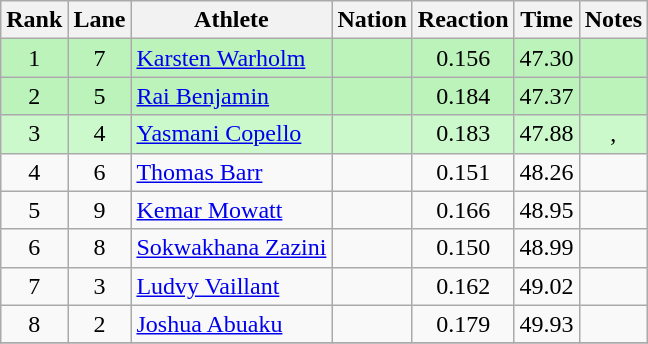<table class="wikitable sortable" style="text-align:center">
<tr>
<th>Rank</th>
<th>Lane</th>
<th>Athlete</th>
<th>Nation</th>
<th>Reaction</th>
<th>Time</th>
<th>Notes</th>
</tr>
<tr bgcolor=bbf3bb>
<td>1</td>
<td>7</td>
<td align="left"><a href='#'>Karsten Warholm</a></td>
<td align="left"></td>
<td>0.156</td>
<td>47.30</td>
<td></td>
</tr>
<tr bgcolor=bbf3bb>
<td>2</td>
<td>5</td>
<td align="left"><a href='#'>Rai Benjamin</a></td>
<td align="left"></td>
<td>0.184</td>
<td>47.37</td>
<td></td>
</tr>
<tr bgcolor=#ccf9cc>
<td>3</td>
<td>4</td>
<td align="left"><a href='#'>Yasmani Copello</a></td>
<td align="left"></td>
<td>0.183</td>
<td>47.88</td>
<td>, </td>
</tr>
<tr>
<td>4</td>
<td>6</td>
<td align="left"><a href='#'>Thomas Barr</a></td>
<td align="left"></td>
<td>0.151</td>
<td>48.26</td>
<td></td>
</tr>
<tr>
<td>5</td>
<td>9</td>
<td align="left"><a href='#'>Kemar Mowatt</a></td>
<td align="left"></td>
<td>0.166</td>
<td>48.95</td>
<td></td>
</tr>
<tr>
<td>6</td>
<td>8</td>
<td align="left"><a href='#'>Sokwakhana Zazini</a></td>
<td align="left"></td>
<td>0.150</td>
<td>48.99</td>
<td></td>
</tr>
<tr>
<td>7</td>
<td>3</td>
<td align="left"><a href='#'>Ludvy Vaillant</a></td>
<td align="left"></td>
<td>0.162</td>
<td>49.02</td>
<td></td>
</tr>
<tr>
<td>8</td>
<td>2</td>
<td align="left"><a href='#'>Joshua Abuaku</a></td>
<td align="left"></td>
<td>0.179</td>
<td>49.93</td>
<td></td>
</tr>
<tr>
</tr>
</table>
